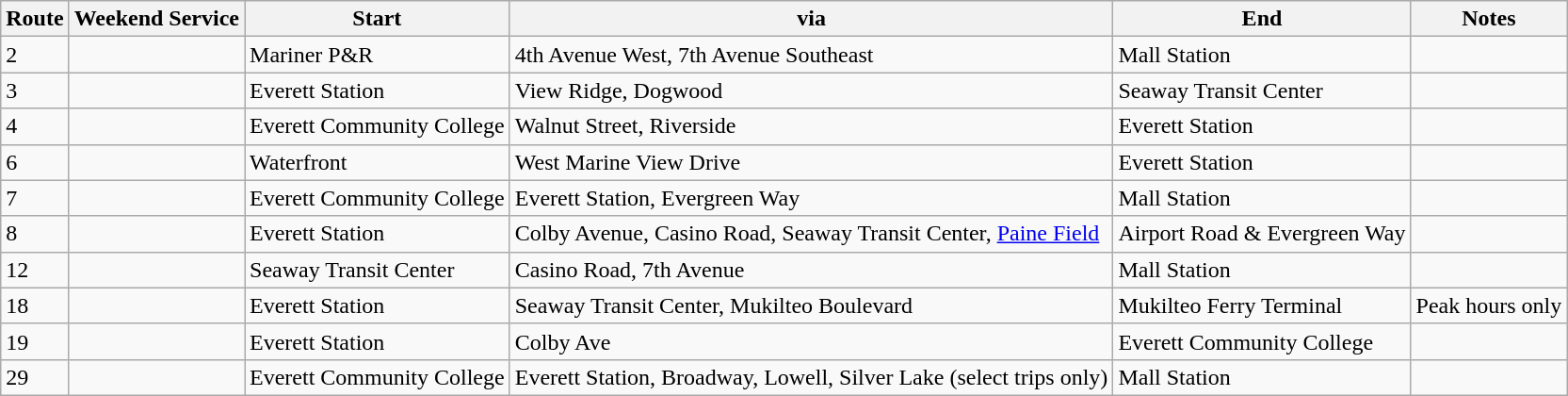<table class="wikitable" border="1">
<tr>
<th>Route</th>
<th>Weekend Service</th>
<th>Start</th>
<th>via</th>
<th>End</th>
<th>Notes</th>
</tr>
<tr>
<td>2</td>
<td></td>
<td>Mariner P&R</td>
<td>4th Avenue West, 7th Avenue Southeast</td>
<td>Mall Station</td>
<td></td>
</tr>
<tr>
<td>3</td>
<td></td>
<td>Everett Station</td>
<td>View Ridge, Dogwood</td>
<td>Seaway Transit Center</td>
<td></td>
</tr>
<tr>
<td>4</td>
<td></td>
<td>Everett Community College</td>
<td>Walnut Street, Riverside</td>
<td>Everett Station</td>
<td></td>
</tr>
<tr>
<td>6</td>
<td></td>
<td>Waterfront</td>
<td>West Marine View Drive</td>
<td>Everett Station</td>
<td></td>
</tr>
<tr>
<td>7</td>
<td></td>
<td>Everett Community College</td>
<td>Everett Station, Evergreen Way</td>
<td>Mall Station</td>
<td></td>
</tr>
<tr>
<td>8</td>
<td></td>
<td>Everett Station</td>
<td>Colby Avenue, Casino Road, Seaway Transit Center, <a href='#'>Paine Field</a></td>
<td>Airport Road & Evergreen Way</td>
<td></td>
</tr>
<tr>
<td>12</td>
<td></td>
<td>Seaway Transit Center</td>
<td>Casino Road, 7th Avenue</td>
<td>Mall Station</td>
<td></td>
</tr>
<tr>
<td>18</td>
<td></td>
<td>Everett Station</td>
<td>Seaway Transit Center, Mukilteo Boulevard</td>
<td>Mukilteo Ferry Terminal</td>
<td>Peak hours only</td>
</tr>
<tr>
<td>19</td>
<td></td>
<td>Everett Station</td>
<td>Colby Ave</td>
<td>Everett Community College</td>
<td></td>
</tr>
<tr>
<td>29</td>
<td></td>
<td>Everett Community College</td>
<td>Everett Station, Broadway, Lowell, Silver Lake (select trips only)</td>
<td>Mall Station</td>
<td></td>
</tr>
</table>
